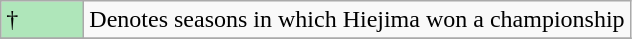<table class="wikitable">
<tr>
<td style="background:#afe6ba; width:3em;">†</td>
<td>Denotes seasons in which Hiejima won a championship</td>
</tr>
<tr>
</tr>
</table>
